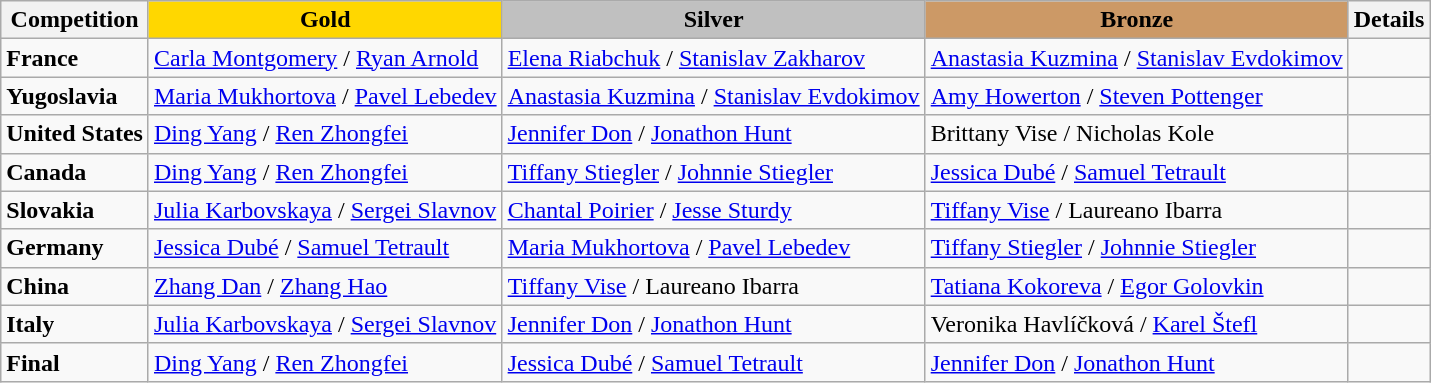<table class="wikitable">
<tr>
<th>Competition</th>
<td align=center bgcolor=gold><strong>Gold</strong></td>
<td align=center bgcolor=silver><strong>Silver</strong></td>
<td align=center bgcolor=cc9966><strong>Bronze</strong></td>
<th>Details</th>
</tr>
<tr>
<td><strong>France</strong></td>
<td> <a href='#'>Carla Montgomery</a> / <a href='#'>Ryan Arnold</a></td>
<td> <a href='#'>Elena Riabchuk</a> / <a href='#'>Stanislav Zakharov</a></td>
<td> <a href='#'>Anastasia Kuzmina</a> / <a href='#'>Stanislav Evdokimov</a></td>
<td></td>
</tr>
<tr>
<td><strong>Yugoslavia</strong></td>
<td> <a href='#'>Maria Mukhortova</a> / <a href='#'>Pavel Lebedev</a></td>
<td> <a href='#'>Anastasia Kuzmina</a> / <a href='#'>Stanislav Evdokimov</a></td>
<td> <a href='#'>Amy Howerton</a> / <a href='#'>Steven Pottenger</a></td>
<td></td>
</tr>
<tr>
<td><strong>United States</strong></td>
<td> <a href='#'>Ding Yang</a> / <a href='#'>Ren Zhongfei</a></td>
<td> <a href='#'>Jennifer Don</a> / <a href='#'>Jonathon Hunt</a></td>
<td> Brittany Vise / Nicholas Kole</td>
<td></td>
</tr>
<tr>
<td><strong>Canada</strong></td>
<td> <a href='#'>Ding Yang</a> / <a href='#'>Ren Zhongfei</a></td>
<td> <a href='#'>Tiffany Stiegler</a> / <a href='#'>Johnnie Stiegler</a></td>
<td> <a href='#'>Jessica Dubé</a> / <a href='#'>Samuel Tetrault</a></td>
<td></td>
</tr>
<tr>
<td><strong>Slovakia</strong></td>
<td> <a href='#'>Julia Karbovskaya</a> / <a href='#'>Sergei Slavnov</a></td>
<td> <a href='#'>Chantal Poirier</a> / <a href='#'>Jesse Sturdy</a></td>
<td> <a href='#'>Tiffany Vise</a> / Laureano Ibarra</td>
<td></td>
</tr>
<tr>
<td><strong>Germany</strong></td>
<td> <a href='#'>Jessica Dubé</a> / <a href='#'>Samuel Tetrault</a></td>
<td> <a href='#'>Maria Mukhortova</a> / <a href='#'>Pavel Lebedev</a></td>
<td> <a href='#'>Tiffany Stiegler</a> / <a href='#'>Johnnie Stiegler</a></td>
<td></td>
</tr>
<tr>
<td><strong>China</strong></td>
<td> <a href='#'>Zhang Dan</a> / <a href='#'>Zhang Hao</a></td>
<td> <a href='#'>Tiffany Vise</a> / Laureano Ibarra</td>
<td> <a href='#'>Tatiana Kokoreva</a> / <a href='#'>Egor Golovkin</a></td>
<td></td>
</tr>
<tr>
<td><strong>Italy</strong></td>
<td> <a href='#'>Julia Karbovskaya</a> / <a href='#'>Sergei Slavnov</a></td>
<td> <a href='#'>Jennifer Don</a> / <a href='#'>Jonathon Hunt</a></td>
<td> Veronika Havlíčková / <a href='#'>Karel Štefl</a></td>
<td></td>
</tr>
<tr>
<td><strong>Final</strong></td>
<td> <a href='#'>Ding Yang</a> / <a href='#'>Ren Zhongfei</a></td>
<td> <a href='#'>Jessica Dubé</a> / <a href='#'>Samuel Tetrault</a></td>
<td> <a href='#'>Jennifer Don</a> / <a href='#'>Jonathon Hunt</a></td>
<td></td>
</tr>
</table>
